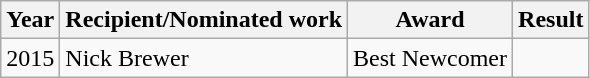<table class="wikitable">
<tr>
<th>Year</th>
<th>Recipient/Nominated work</th>
<th>Award</th>
<th>Result</th>
</tr>
<tr>
<td>2015</td>
<td>Nick Brewer</td>
<td>Best Newcomer</td>
<td></td>
</tr>
</table>
